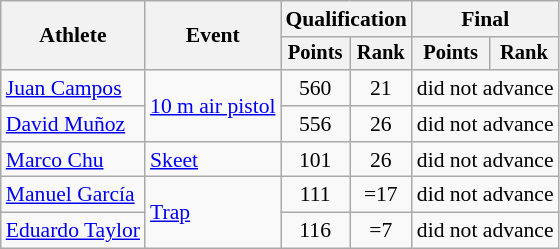<table class="wikitable" style="font-size:90%">
<tr>
<th rowspan=2>Athlete</th>
<th rowspan=2>Event</th>
<th colspan=2>Qualification</th>
<th colspan=2>Final</th>
</tr>
<tr style="font-size:95%">
<th>Points</th>
<th>Rank</th>
<th>Points</th>
<th>Rank</th>
</tr>
<tr align=center>
<td align=left><a href='#'>Juan Campos</a></td>
<td align=left rowspan=2><a href='#'>10 m air pistol</a></td>
<td>560</td>
<td>21</td>
<td colspan=2>did not advance</td>
</tr>
<tr align=center>
<td align=left><a href='#'>David Muñoz</a></td>
<td>556</td>
<td>26</td>
<td colspan=2>did not advance</td>
</tr>
<tr align=center>
<td align=left><a href='#'>Marco Chu</a></td>
<td align=left><a href='#'>Skeet</a></td>
<td>101</td>
<td>26</td>
<td colspan=2>did not advance</td>
</tr>
<tr align=center>
<td align=left><a href='#'>Manuel García</a></td>
<td align=left rowspan=2><a href='#'>Trap</a></td>
<td>111</td>
<td>=17</td>
<td colspan=2>did not advance</td>
</tr>
<tr align=center>
<td align=left><a href='#'>Eduardo Taylor</a></td>
<td>116</td>
<td>=7</td>
<td colspan=2>did not advance</td>
</tr>
</table>
